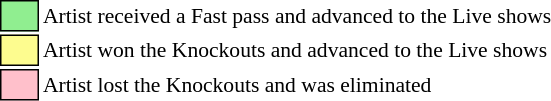<table class="toccolours" style="font-size: 90%; white-space: nowrap;">
<tr>
<td style="background:lightgreen; border:1px solid black;">      </td>
<td>Artist received a Fast pass and advanced to the Live shows</td>
</tr>
<tr>
<td style="background:#fdfc8f; border:1px solid black;">      </td>
<td>Artist won the Knockouts and advanced to the Live shows</td>
</tr>
<tr>
<td style="background:pink; border:1px solid black;">      </td>
<td>Artist lost the Knockouts and was eliminated</td>
</tr>
</table>
